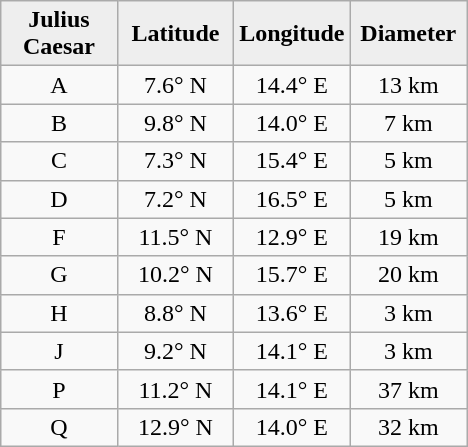<table class="wikitable">
<tr>
<th width="25%" style="background:#eeeeee;">Julius<br>Caesar</th>
<th width="25%" style="background:#eeeeee;">Latitude</th>
<th width="25%" style="background:#eeeeee;">Longitude</th>
<th width="25%" style="background:#eeeeee;">Diameter</th>
</tr>
<tr>
<td align="center">A</td>
<td align="center">7.6° N</td>
<td align="center">14.4° E</td>
<td align="center">13 km</td>
</tr>
<tr>
<td align="center">B</td>
<td align="center">9.8° N</td>
<td align="center">14.0° E</td>
<td align="center">7 km</td>
</tr>
<tr>
<td align="center">C</td>
<td align="center">7.3° N</td>
<td align="center">15.4° E</td>
<td align="center">5 km</td>
</tr>
<tr>
<td align="center">D</td>
<td align="center">7.2° N</td>
<td align="center">16.5° E</td>
<td align="center">5 km</td>
</tr>
<tr>
<td align="center">F</td>
<td align="center">11.5° N</td>
<td align="center">12.9° E</td>
<td align="center">19 km</td>
</tr>
<tr>
<td align="center">G</td>
<td align="center">10.2° N</td>
<td align="center">15.7° E</td>
<td align="center">20 km</td>
</tr>
<tr>
<td align="center">H</td>
<td align="center">8.8° N</td>
<td align="center">13.6° E</td>
<td align="center">3 km</td>
</tr>
<tr>
<td align="center">J</td>
<td align="center">9.2° N</td>
<td align="center">14.1° E</td>
<td align="center">3 km</td>
</tr>
<tr>
<td align="center">P</td>
<td align="center">11.2° N</td>
<td align="center">14.1° E</td>
<td align="center">37 km</td>
</tr>
<tr>
<td align="center">Q</td>
<td align="center">12.9° N</td>
<td align="center">14.0° E</td>
<td align="center">32 km</td>
</tr>
</table>
